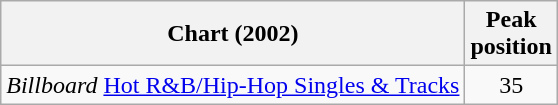<table class="wikitable">
<tr>
<th>Chart (2002)</th>
<th>Peak<br>position</th>
</tr>
<tr>
<td><em>Billboard</em> <a href='#'>Hot R&B/Hip-Hop Singles & Tracks</a></td>
<td align="center">35</td>
</tr>
</table>
